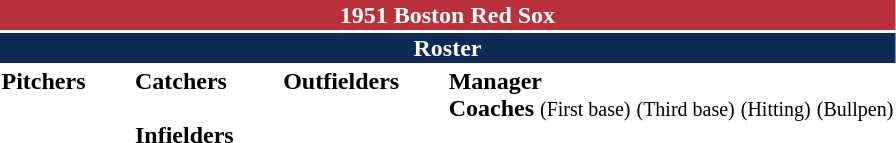<table class="toccolours" style="text-align: left;">
<tr>
<th colspan="10" style="background-color: #ba313c; color: white; text-align: center;">1951 Boston Red Sox</th>
</tr>
<tr>
<td colspan="10" style="background-color: #0d2b56; color: white; text-align: center;"><strong>Roster</strong></td>
</tr>
<tr>
<td valign="top"><strong>Pitchers</strong><br>












</td>
<td width="25px"></td>
<td valign="top"><strong>Catchers</strong><br>





<br><strong>Infielders</strong>









</td>
<td width="25px"></td>
<td valign="top"><strong>Outfielders</strong><br>





</td>
<td width="25px"></td>
<td valign="top"><strong>Manager</strong><br>
<strong>Coaches</strong>
 <small>(First base)</small>
 <small>(Third base)</small>
 <small>(Hitting)</small>
 <small>(Bullpen)</small></td>
</tr>
<tr>
</tr>
</table>
